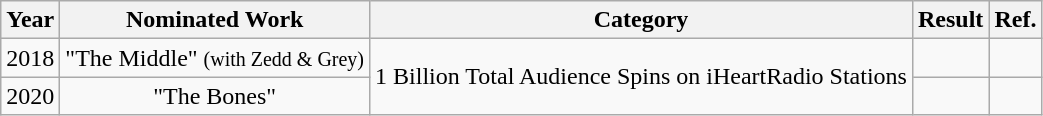<table class="wikitable" style="text-align:center;">
<tr>
<th>Year</th>
<th>Nominated Work</th>
<th>Category</th>
<th>Result</th>
<th>Ref.</th>
</tr>
<tr>
<td>2018</td>
<td>"The Middle" <small>(with Zedd & Grey)</small></td>
<td rowspan="2">1 Billion Total Audience Spins on iHeartRadio Stations</td>
<td></td>
<td></td>
</tr>
<tr>
<td>2020</td>
<td>"The Bones"</td>
<td></td>
<td></td>
</tr>
</table>
